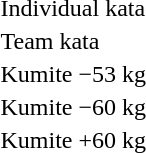<table>
<tr>
<td>Individual kata</td>
<td></td>
<td></td>
<td></td>
</tr>
<tr>
<td>Team kata</td>
<td></td>
<td></td>
<td></td>
</tr>
<tr>
<td rowspan=2>Kumite −53 kg</td>
<td rowspan=2></td>
<td rowspan=2></td>
<td></td>
</tr>
<tr>
<td></td>
</tr>
<tr>
<td rowspan=2>Kumite −60 kg</td>
<td rowspan=2></td>
<td rowspan=2></td>
<td></td>
</tr>
<tr>
<td></td>
</tr>
<tr>
<td rowspan=2>Kumite +60 kg</td>
<td rowspan=2></td>
<td rowspan=2></td>
<td></td>
</tr>
<tr>
<td></td>
</tr>
</table>
